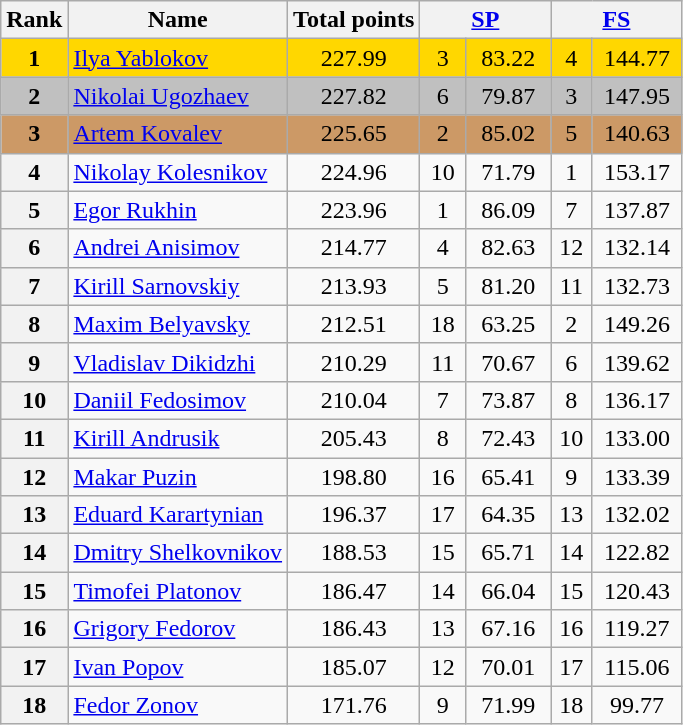<table class="wikitable sortable">
<tr>
<th>Rank</th>
<th>Name</th>
<th>Total points</th>
<th colspan="2" width="80px"><a href='#'>SP</a></th>
<th colspan="2" width="80px"><a href='#'>FS</a></th>
</tr>
<tr bgcolor="gold">
<td align="center"><strong>1</strong></td>
<td><a href='#'>Ilya Yablokov</a></td>
<td align="center">227.99</td>
<td align="center">3</td>
<td align="center">83.22</td>
<td align="center">4</td>
<td align="center">144.77</td>
</tr>
<tr bgcolor="silver">
<td align="center"><strong>2</strong></td>
<td><a href='#'>Nikolai Ugozhaev</a></td>
<td align="center">227.82</td>
<td align="center">6</td>
<td align="center">79.87</td>
<td align="center">3</td>
<td align="center">147.95</td>
</tr>
<tr bgcolor="cc9966">
<td align="center"><strong>3</strong></td>
<td><a href='#'>Artem Kovalev</a></td>
<td align="center">225.65</td>
<td align="center">2</td>
<td align="center">85.02</td>
<td align="center">5</td>
<td align="center">140.63</td>
</tr>
<tr>
<th>4</th>
<td><a href='#'>Nikolay Kolesnikov</a></td>
<td align="center">224.96</td>
<td align="center">10</td>
<td align="center">71.79</td>
<td align="center">1</td>
<td align="center">153.17</td>
</tr>
<tr>
<th>5</th>
<td><a href='#'>Egor Rukhin</a></td>
<td align="center">223.96</td>
<td align="center">1</td>
<td align="center">86.09</td>
<td align="center">7</td>
<td align="center">137.87</td>
</tr>
<tr>
<th>6</th>
<td><a href='#'>Andrei Anisimov</a></td>
<td align="center">214.77</td>
<td align="center">4</td>
<td align="center">82.63</td>
<td align="center">12</td>
<td align="center">132.14</td>
</tr>
<tr>
<th>7</th>
<td><a href='#'>Kirill Sarnovskiy</a></td>
<td align="center">213.93</td>
<td align="center">5</td>
<td align="center">81.20</td>
<td align="center">11</td>
<td align="center">132.73</td>
</tr>
<tr>
<th>8</th>
<td><a href='#'>Maxim Belyavsky</a></td>
<td align="center">212.51</td>
<td align="center">18</td>
<td align="center">63.25</td>
<td align="center">2</td>
<td align="center">149.26</td>
</tr>
<tr>
<th>9</th>
<td><a href='#'>Vladislav Dikidzhi</a></td>
<td align="center">210.29</td>
<td align="center">11</td>
<td align="center">70.67</td>
<td align="center">6</td>
<td align="center">139.62</td>
</tr>
<tr>
<th>10</th>
<td><a href='#'>Daniil Fedosimov</a></td>
<td align="center">210.04</td>
<td align="center">7</td>
<td align="center">73.87</td>
<td align="center">8</td>
<td align="center">136.17</td>
</tr>
<tr>
<th>11</th>
<td><a href='#'>Kirill Andrusik</a></td>
<td align="center">205.43</td>
<td align="center">8</td>
<td align="center">72.43</td>
<td align="center">10</td>
<td align="center">133.00</td>
</tr>
<tr>
<th>12</th>
<td><a href='#'>Makar Puzin</a></td>
<td align="center">198.80</td>
<td align="center">16</td>
<td align="center">65.41</td>
<td align="center">9</td>
<td align="center">133.39</td>
</tr>
<tr>
<th>13</th>
<td><a href='#'>Eduard Karartynian</a></td>
<td align="center">196.37</td>
<td align="center">17</td>
<td align="center">64.35</td>
<td align="center">13</td>
<td align="center">132.02</td>
</tr>
<tr>
<th>14</th>
<td><a href='#'>Dmitry Shelkovnikov</a></td>
<td align="center">188.53</td>
<td align="center">15</td>
<td align="center">65.71</td>
<td align="center">14</td>
<td align="center">122.82</td>
</tr>
<tr>
<th>15</th>
<td><a href='#'>Timofei Platonov</a></td>
<td align="center">186.47</td>
<td align="center">14</td>
<td align="center">66.04</td>
<td align="center">15</td>
<td align="center">120.43</td>
</tr>
<tr>
<th>16</th>
<td><a href='#'>Grigory Fedorov</a></td>
<td align="center">186.43</td>
<td align="center">13</td>
<td align="center">67.16</td>
<td align="center">16</td>
<td align="center">119.27</td>
</tr>
<tr>
<th>17</th>
<td><a href='#'>Ivan Popov</a></td>
<td align="center">185.07</td>
<td align="center">12</td>
<td align="center">70.01</td>
<td align="center">17</td>
<td align="center">115.06</td>
</tr>
<tr>
<th>18</th>
<td><a href='#'>Fedor Zonov</a></td>
<td align="center">171.76</td>
<td align="center">9</td>
<td align="center">71.99</td>
<td align="center">18</td>
<td align="center">99.77</td>
</tr>
</table>
